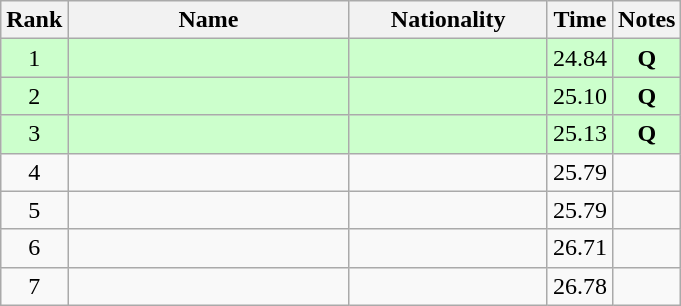<table class="wikitable sortable" style="text-align:center">
<tr>
<th>Rank</th>
<th style="width:180px">Name</th>
<th style="width:125px">Nationality</th>
<th>Time</th>
<th>Notes</th>
</tr>
<tr style="background:#cfc;">
<td>1</td>
<td style="text-align:left;"></td>
<td style="text-align:left;"></td>
<td>24.84</td>
<td><strong>Q</strong></td>
</tr>
<tr style="background:#cfc;">
<td>2</td>
<td style="text-align:left;"></td>
<td style="text-align:left;"></td>
<td>25.10</td>
<td><strong>Q</strong></td>
</tr>
<tr style="background:#cfc;">
<td>3</td>
<td style="text-align:left;"></td>
<td style="text-align:left;"></td>
<td>25.13</td>
<td><strong>Q</strong></td>
</tr>
<tr>
<td>4</td>
<td style="text-align:left;"></td>
<td style="text-align:left;"></td>
<td>25.79</td>
<td></td>
</tr>
<tr>
<td>5</td>
<td style="text-align:left;"></td>
<td style="text-align:left;"></td>
<td>25.79</td>
<td></td>
</tr>
<tr>
<td>6</td>
<td style="text-align:left;"></td>
<td style="text-align:left;"></td>
<td>26.71</td>
<td></td>
</tr>
<tr>
<td>7</td>
<td style="text-align:left;"></td>
<td style="text-align:left;"></td>
<td>26.78</td>
<td></td>
</tr>
</table>
